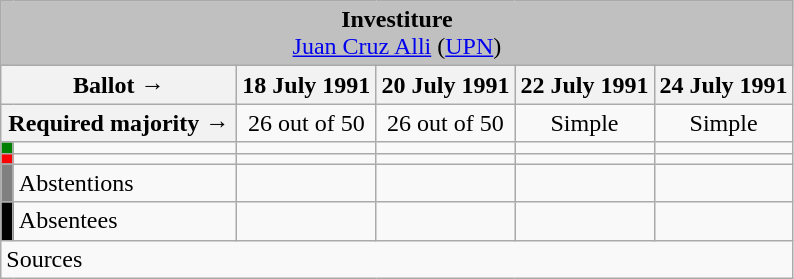<table class="wikitable" style="text-align:center;">
<tr>
<td colspan="6" align="center" bgcolor="#C0C0C0"><strong>Investiture</strong><br><a href='#'>Juan Cruz Alli</a> (<a href='#'>UPN</a>)</td>
</tr>
<tr>
<th colspan="2" width="150px">Ballot →</th>
<th>18 July 1991</th>
<th>20 July 1991</th>
<th>22 July 1991</th>
<th>24 July 1991</th>
</tr>
<tr>
<th colspan="2">Required majority →</th>
<td>26 out of 50 </td>
<td>26 out of 50 </td>
<td>Simple </td>
<td>Simple </td>
</tr>
<tr>
<th width="1px" style="background:green;"></th>
<td align="left"></td>
<td></td>
<td></td>
<td></td>
<td></td>
</tr>
<tr>
<th style="color:inherit;background:red;"></th>
<td align="left"></td>
<td></td>
<td></td>
<td></td>
<td></td>
</tr>
<tr>
<th style="color:inherit;background:gray;"></th>
<td align="left"><span>Abstentions</span></td>
<td></td>
<td></td>
<td></td>
<td></td>
</tr>
<tr>
<th style="color:inherit;background:black;"></th>
<td align="left"><span>Absentees</span></td>
<td></td>
<td></td>
<td></td>
<td></td>
</tr>
<tr>
<td align="left" colspan="6">Sources</td>
</tr>
</table>
